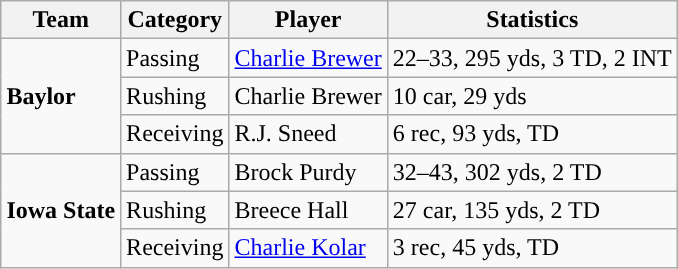<table class="wikitable" style="float: right;">
<tr>
<th>Team</th>
<th>Category</th>
<th>Player</th>
<th>Statistics</th>
</tr>
<tr>
<td rowspan=3><strong>Baylor</strong></td>
<td>Passing</td>
<td><a href='#'>Charlie Brewer</a></td>
<td>22–33, 295 yds, 3 TD, 2 INT</td>
</tr>
<tr>
<td>Rushing</td>
<td>Charlie Brewer</td>
<td>10 car, 29 yds</td>
</tr>
<tr>
<td>Receiving</td>
<td>R.J. Sneed</td>
<td>6 rec, 93 yds, TD</td>
</tr>
<tr>
<td rowspan=3><strong>Iowa State</strong></td>
<td>Passing</td>
<td>Brock Purdy</td>
<td>32–43, 302 yds, 2 TD</td>
</tr>
<tr>
<td>Rushing</td>
<td>Breece Hall</td>
<td>27 car, 135 yds, 2 TD</td>
</tr>
<tr>
<td>Receiving</td>
<td><a href='#'>Charlie Kolar</a></td>
<td>3 rec, 45 yds, TD</td>
</tr>
</table>
